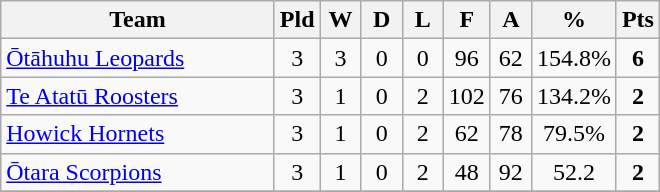<table class="wikitable" style="text-align:center;">
<tr>
<th width=175>Team</th>
<th width=20 abbr="Played">Pld</th>
<th width=20 abbr="Won">W</th>
<th width=20 abbr="Drawn">D</th>
<th width=20 abbr="Lost">L</th>
<th width=20 abbr="For">F</th>
<th width=20 abbr="Against">A</th>
<th width=20 abbr="Points">%</th>
<th width=20 abbr="Points">Pts</th>
</tr>
<tr>
<td style="text-align:left;"><a href='#'>Ōtāhuhu Leopards</a></td>
<td>3</td>
<td>3</td>
<td>0</td>
<td>0</td>
<td>96</td>
<td>62</td>
<td>154.8%</td>
<td><strong>6</strong></td>
</tr>
<tr>
<td style="text-align:left;"><a href='#'>Te Atatū Roosters</a></td>
<td>3</td>
<td>1</td>
<td>0</td>
<td>2</td>
<td>102</td>
<td>76</td>
<td>134.2%</td>
<td><strong>2</strong></td>
</tr>
<tr>
<td style="text-align:left;"><a href='#'>Howick Hornets</a></td>
<td>3</td>
<td>1</td>
<td>0</td>
<td>2</td>
<td>62</td>
<td>78</td>
<td>79.5%</td>
<td><strong>2</strong></td>
</tr>
<tr>
<td style="text-align:left;"><a href='#'>Ōtara Scorpions</a></td>
<td>3</td>
<td>1</td>
<td>0</td>
<td>2</td>
<td>48</td>
<td>92</td>
<td>52.2</td>
<td><strong>2</strong></td>
</tr>
<tr>
</tr>
</table>
